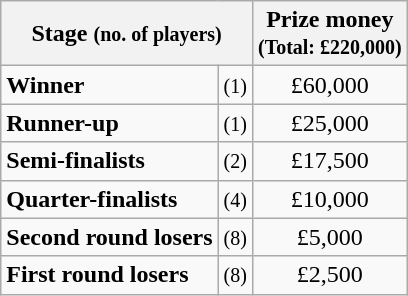<table class="wikitable">
<tr>
<th colspan="2">Stage <small>(no. of players)</small></th>
<th>Prize money<br><small>(Total: £220,000)</small></th>
</tr>
<tr>
<td><strong>Winner</strong></td>
<td align="center"><small>(1)</small></td>
<td align="center">£60,000</td>
</tr>
<tr>
<td><strong>Runner-up</strong></td>
<td align="center"><small>(1)</small></td>
<td align="center">£25,000</td>
</tr>
<tr>
<td><strong>Semi-finalists</strong></td>
<td align="center"><small>(2)</small></td>
<td align="center">£17,500</td>
</tr>
<tr>
<td><strong>Quarter-finalists</strong></td>
<td align="center"><small>(4)</small></td>
<td align="center">£10,000</td>
</tr>
<tr>
<td><strong>Second round losers</strong></td>
<td align="center"><small>(8)</small></td>
<td align="center">£5,000</td>
</tr>
<tr>
<td><strong>First round losers</strong></td>
<td align="center"><small>(8)</small></td>
<td align="center">£2,500</td>
</tr>
</table>
